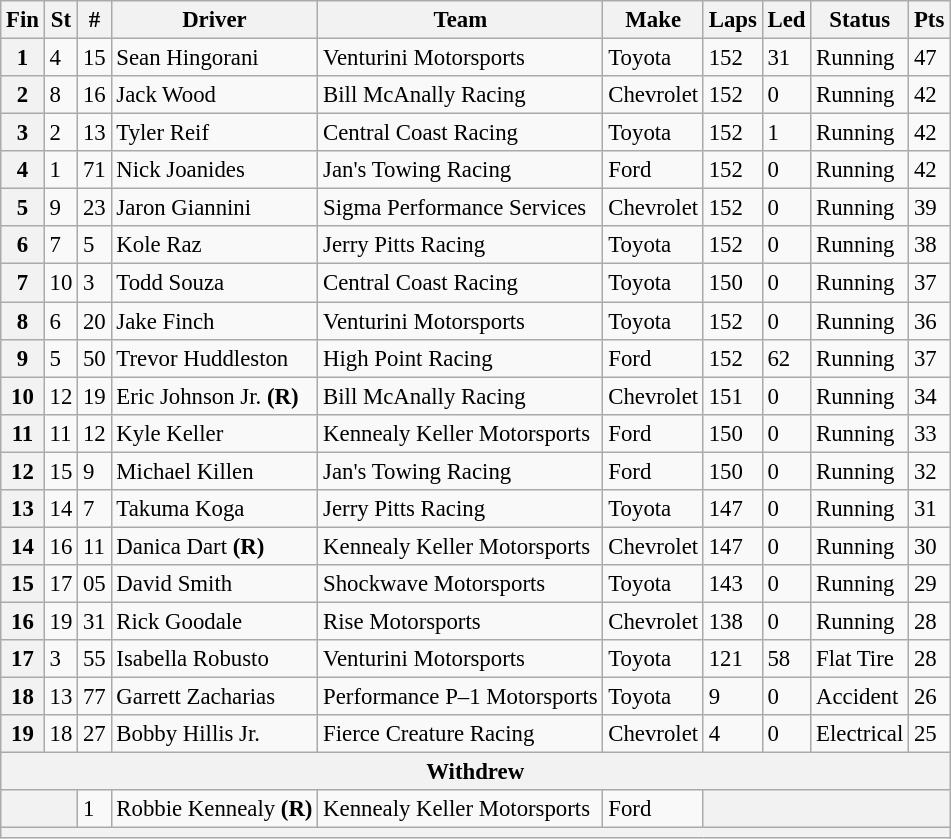<table class="wikitable" style="font-size:95%">
<tr>
<th>Fin</th>
<th>St</th>
<th>#</th>
<th>Driver</th>
<th>Team</th>
<th>Make</th>
<th>Laps</th>
<th>Led</th>
<th>Status</th>
<th>Pts</th>
</tr>
<tr>
<th>1</th>
<td>4</td>
<td>15</td>
<td>Sean Hingorani</td>
<td>Venturini Motorsports</td>
<td>Toyota</td>
<td>152</td>
<td>31</td>
<td>Running</td>
<td>47</td>
</tr>
<tr>
<th>2</th>
<td>8</td>
<td>16</td>
<td>Jack Wood</td>
<td>Bill McAnally Racing</td>
<td>Chevrolet</td>
<td>152</td>
<td>0</td>
<td>Running</td>
<td>42</td>
</tr>
<tr>
<th>3</th>
<td>2</td>
<td>13</td>
<td>Tyler Reif</td>
<td>Central Coast Racing</td>
<td>Toyota</td>
<td>152</td>
<td>1</td>
<td>Running</td>
<td>42</td>
</tr>
<tr>
<th>4</th>
<td>1</td>
<td>71</td>
<td>Nick Joanides</td>
<td>Jan's Towing Racing</td>
<td>Ford</td>
<td>152</td>
<td>0</td>
<td>Running</td>
<td>42</td>
</tr>
<tr>
<th>5</th>
<td>9</td>
<td>23</td>
<td>Jaron Giannini</td>
<td>Sigma Performance Services</td>
<td>Chevrolet</td>
<td>152</td>
<td>0</td>
<td>Running</td>
<td>39</td>
</tr>
<tr>
<th>6</th>
<td>7</td>
<td>5</td>
<td>Kole Raz</td>
<td>Jerry Pitts Racing</td>
<td>Toyota</td>
<td>152</td>
<td>0</td>
<td>Running</td>
<td>38</td>
</tr>
<tr>
<th>7</th>
<td>10</td>
<td>3</td>
<td>Todd Souza</td>
<td>Central Coast Racing</td>
<td>Toyota</td>
<td>150</td>
<td>0</td>
<td>Running</td>
<td>37</td>
</tr>
<tr>
<th>8</th>
<td>6</td>
<td>20</td>
<td>Jake Finch</td>
<td>Venturini Motorsports</td>
<td>Toyota</td>
<td>152</td>
<td>0</td>
<td>Running</td>
<td>36</td>
</tr>
<tr>
<th>9</th>
<td>5</td>
<td>50</td>
<td>Trevor Huddleston</td>
<td>High Point Racing</td>
<td>Ford</td>
<td>152</td>
<td>62</td>
<td>Running</td>
<td>37</td>
</tr>
<tr>
<th>10</th>
<td>12</td>
<td>19</td>
<td>Eric Johnson Jr. <strong>(R)</strong></td>
<td>Bill McAnally Racing</td>
<td>Chevrolet</td>
<td>151</td>
<td>0</td>
<td>Running</td>
<td>34</td>
</tr>
<tr>
<th>11</th>
<td>11</td>
<td>12</td>
<td>Kyle Keller</td>
<td>Kennealy Keller Motorsports</td>
<td>Ford</td>
<td>150</td>
<td>0</td>
<td>Running</td>
<td>33</td>
</tr>
<tr>
<th>12</th>
<td>15</td>
<td>9</td>
<td>Michael Killen</td>
<td>Jan's Towing Racing</td>
<td>Ford</td>
<td>150</td>
<td>0</td>
<td>Running</td>
<td>32</td>
</tr>
<tr>
<th>13</th>
<td>14</td>
<td>7</td>
<td>Takuma Koga</td>
<td>Jerry Pitts Racing</td>
<td>Toyota</td>
<td>147</td>
<td>0</td>
<td>Running</td>
<td>31</td>
</tr>
<tr>
<th>14</th>
<td>16</td>
<td>11</td>
<td>Danica Dart <strong>(R)</strong></td>
<td>Kennealy Keller Motorsports</td>
<td>Chevrolet</td>
<td>147</td>
<td>0</td>
<td>Running</td>
<td>30</td>
</tr>
<tr>
<th>15</th>
<td>17</td>
<td>05</td>
<td>David Smith</td>
<td>Shockwave Motorsports</td>
<td>Toyota</td>
<td>143</td>
<td>0</td>
<td>Running</td>
<td>29</td>
</tr>
<tr>
<th>16</th>
<td>19</td>
<td>31</td>
<td>Rick Goodale</td>
<td>Rise Motorsports</td>
<td>Chevrolet</td>
<td>138</td>
<td>0</td>
<td>Running</td>
<td>28</td>
</tr>
<tr>
<th>17</th>
<td>3</td>
<td>55</td>
<td>Isabella Robusto</td>
<td>Venturini Motorsports</td>
<td>Toyota</td>
<td>121</td>
<td>58</td>
<td>Flat Tire</td>
<td>28</td>
</tr>
<tr>
<th>18</th>
<td>13</td>
<td>77</td>
<td>Garrett Zacharias</td>
<td>Performance P–1 Motorsports</td>
<td>Toyota</td>
<td>9</td>
<td>0</td>
<td>Accident</td>
<td>26</td>
</tr>
<tr>
<th>19</th>
<td>18</td>
<td>27</td>
<td>Bobby Hillis Jr.</td>
<td>Fierce Creature Racing</td>
<td>Chevrolet</td>
<td>4</td>
<td>0</td>
<td>Electrical</td>
<td>25</td>
</tr>
<tr>
<th colspan="10">Withdrew</th>
</tr>
<tr>
<th colspan="2"></th>
<td>1</td>
<td>Robbie Kennealy <strong>(R)</strong></td>
<td>Kennealy Keller Motorsports</td>
<td>Ford</td>
<th colspan="4"></th>
</tr>
<tr>
<th colspan="10"></th>
</tr>
</table>
